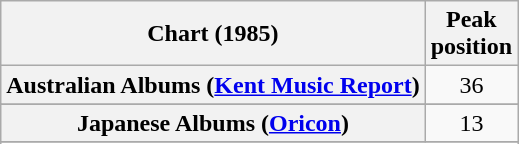<table class="wikitable sortable plainrowheaders">
<tr>
<th>Chart (1985)</th>
<th>Peak<br>position</th>
</tr>
<tr>
<th scope="row">Australian Albums (<a href='#'>Kent Music Report</a>)</th>
<td align="center">36</td>
</tr>
<tr>
</tr>
<tr>
</tr>
<tr>
</tr>
<tr>
<th scope="row">Japanese Albums (<a href='#'>Oricon</a>)</th>
<td align="center">13</td>
</tr>
<tr>
</tr>
<tr>
</tr>
<tr>
</tr>
<tr>
</tr>
</table>
